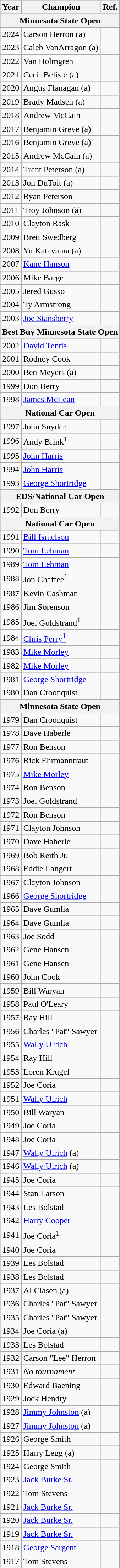<table class="wikitable">
<tr>
<th>Year</th>
<th>Champion</th>
<th>Ref.</th>
</tr>
<tr>
<th colspan=3>Minnesota State Open</th>
</tr>
<tr>
<td>2024</td>
<td>Carson Herron (a)</td>
<td></td>
</tr>
<tr>
<td>2023</td>
<td>Caleb VanArragon (a)</td>
<td></td>
</tr>
<tr>
<td>2022</td>
<td>Van Holmgren</td>
<td></td>
</tr>
<tr>
<td>2021</td>
<td>Cecil Belisle (a)</td>
<td></td>
</tr>
<tr>
<td>2020</td>
<td>Angus Flanagan (a)</td>
<td></td>
</tr>
<tr>
<td>2019</td>
<td>Brady Madsen (a)</td>
<td></td>
</tr>
<tr>
<td>2018</td>
<td>Andrew McCain</td>
<td></td>
</tr>
<tr>
<td>2017</td>
<td>Benjamin Greve (a)</td>
<td></td>
</tr>
<tr>
<td>2016</td>
<td>Benjamin Greve (a)</td>
<td></td>
</tr>
<tr>
<td>2015</td>
<td>Andrew McCain (a)</td>
<td></td>
</tr>
<tr>
<td>2014</td>
<td>Trent Peterson (a)</td>
<td></td>
</tr>
<tr>
<td>2013</td>
<td>Jon DuToit (a)</td>
<td></td>
</tr>
<tr>
<td>2012</td>
<td>Ryan Peterson</td>
<td></td>
</tr>
<tr>
<td>2011</td>
<td>Troy Johnson (a)</td>
<td></td>
</tr>
<tr>
<td>2010</td>
<td>Clayton Rask</td>
<td></td>
</tr>
<tr>
<td>2009</td>
<td>Brett Swedberg</td>
<td></td>
</tr>
<tr>
<td>2008</td>
<td>Yu Katayama (a)</td>
<td></td>
</tr>
<tr>
<td>2007</td>
<td><a href='#'>Kane Hanson</a></td>
<td></td>
</tr>
<tr>
<td>2006</td>
<td>Mike Barge</td>
<td></td>
</tr>
<tr>
<td>2005</td>
<td>Jered Gusso</td>
<td></td>
</tr>
<tr>
<td>2004</td>
<td>Ty Armstrong</td>
<td></td>
</tr>
<tr>
<td>2003</td>
<td><a href='#'>Joe Stansberry</a></td>
<td></td>
</tr>
<tr>
<th colspan=3>Best Buy Minnesota State Open</th>
</tr>
<tr>
<td>2002</td>
<td><a href='#'>David Tentis</a></td>
<td></td>
</tr>
<tr>
<td>2001</td>
<td>Rodney Cook</td>
<td></td>
</tr>
<tr>
<td>2000</td>
<td>Ben Meyers (a)</td>
<td></td>
</tr>
<tr>
<td>1999</td>
<td>Don Berry</td>
<td></td>
</tr>
<tr>
<td>1998</td>
<td><a href='#'>James McLean</a></td>
<td></td>
</tr>
<tr>
<th colspan=3>National Car Open</th>
</tr>
<tr>
<td>1997</td>
<td>John Snyder</td>
<td></td>
</tr>
<tr>
<td>1996</td>
<td>Andy Brink<sup>1</sup></td>
<td></td>
</tr>
<tr>
<td>1995</td>
<td><a href='#'>John Harris</a></td>
<td></td>
</tr>
<tr>
<td>1994</td>
<td><a href='#'>John Harris</a></td>
<td></td>
</tr>
<tr>
<td>1993</td>
<td><a href='#'>George Shortridge</a></td>
<td></td>
</tr>
<tr>
<th colspan=3>EDS/National Car Open</th>
</tr>
<tr>
<td>1992</td>
<td>Don Berry</td>
<td></td>
</tr>
<tr>
<th colspan=3>National Car Open</th>
</tr>
<tr>
<td>1991</td>
<td><a href='#'>Bill Israelson</a></td>
<td></td>
</tr>
<tr>
<td>1990</td>
<td><a href='#'>Tom Lehman</a></td>
<td></td>
</tr>
<tr>
<td>1989</td>
<td><a href='#'>Tom Lehman</a></td>
<td></td>
</tr>
<tr>
<td>1988</td>
<td>Jon Chaffee<sup>1</sup></td>
<td></td>
</tr>
<tr>
<td>1987</td>
<td>Kevin Cashman</td>
<td></td>
</tr>
<tr>
<td>1986</td>
<td>Jim Sorenson</td>
<td></td>
</tr>
<tr>
<td>1985</td>
<td>Joel Goldstrand<sup>1</sup></td>
<td></td>
</tr>
<tr>
<td>1984</td>
<td><a href='#'>Chris Perry<sup>1</sup></a></td>
<td></td>
</tr>
<tr>
<td>1983</td>
<td><a href='#'>Mike Morley</a></td>
<td></td>
</tr>
<tr>
<td>1982</td>
<td><a href='#'>Mike Morley</a></td>
<td></td>
</tr>
<tr>
<td>1981</td>
<td><a href='#'>George Shortridge</a></td>
<td></td>
</tr>
<tr>
<td>1980</td>
<td>Dan Croonquist</td>
<td></td>
</tr>
<tr>
</tr>
<tr>
<th colspan=3>Minnesota State Open</th>
</tr>
<tr>
<td>1979</td>
<td>Dan Croonquist</td>
<td></td>
</tr>
<tr>
<td>1978</td>
<td>Dave Haberle</td>
<td></td>
</tr>
<tr>
<td>1977</td>
<td>Ron Benson</td>
<td></td>
</tr>
<tr>
<td>1976</td>
<td>Rick Ehrmanntraut</td>
<td></td>
</tr>
<tr>
<td>1975</td>
<td><a href='#'>Mike Morley</a></td>
<td></td>
</tr>
<tr>
<td>1974</td>
<td>Ron Benson</td>
<td></td>
</tr>
<tr>
<td>1973</td>
<td>Joel Goldstrand</td>
<td></td>
</tr>
<tr>
<td>1972</td>
<td>Ron Benson</td>
<td></td>
</tr>
<tr>
<td>1971</td>
<td>Clayton Johnson</td>
<td></td>
</tr>
<tr>
<td>1970</td>
<td>Dave Haberle</td>
<td></td>
</tr>
<tr>
<td>1969</td>
<td>Bob Reith Jr.</td>
<td></td>
</tr>
<tr>
<td>1968</td>
<td>Eddie Langert</td>
<td></td>
</tr>
<tr>
<td>1967</td>
<td>Clayton Johnson</td>
<td></td>
</tr>
<tr>
<td>1966</td>
<td><a href='#'>George Shortridge</a></td>
<td></td>
</tr>
<tr>
<td>1965</td>
<td>Dave Gumlia</td>
<td></td>
</tr>
<tr>
<td>1964</td>
<td>Dave Gumlia</td>
<td></td>
</tr>
<tr>
<td>1963</td>
<td>Joe Sodd</td>
<td></td>
</tr>
<tr>
<td>1962</td>
<td>Gene Hansen</td>
<td></td>
</tr>
<tr>
<td>1961</td>
<td>Gene Hansen</td>
<td></td>
</tr>
<tr>
<td>1960</td>
<td>John Cook</td>
<td></td>
</tr>
<tr>
<td>1959</td>
<td>Bill Waryan</td>
<td></td>
</tr>
<tr>
<td>1958</td>
<td>Paul O'Leary</td>
<td></td>
</tr>
<tr>
<td>1957</td>
<td>Ray Hill</td>
<td></td>
</tr>
<tr>
<td>1956</td>
<td>Charles "Pat" Sawyer</td>
<td></td>
</tr>
<tr>
<td>1955</td>
<td><a href='#'>Wally Ulrich</a></td>
<td></td>
</tr>
<tr>
<td>1954</td>
<td>Ray Hill</td>
<td></td>
</tr>
<tr>
<td>1953</td>
<td>Loren Krugel</td>
<td></td>
</tr>
<tr>
<td>1952</td>
<td>Joe Coria</td>
<td></td>
</tr>
<tr>
<td>1951</td>
<td><a href='#'>Wally Ulrich</a></td>
<td></td>
</tr>
<tr>
<td>1950</td>
<td>Bill Waryan</td>
<td></td>
</tr>
<tr>
<td>1949</td>
<td>Joe Coria</td>
<td></td>
</tr>
<tr>
<td>1948</td>
<td>Joe Coria</td>
<td></td>
</tr>
<tr>
<td>1947</td>
<td><a href='#'>Wally Ulrich</a> (a)</td>
<td></td>
</tr>
<tr>
<td>1946</td>
<td><a href='#'>Wally Ulrich</a> (a)</td>
<td></td>
</tr>
<tr>
<td>1945</td>
<td>Joe Coria</td>
<td></td>
</tr>
<tr>
<td>1944</td>
<td>Stan Larson</td>
<td></td>
</tr>
<tr>
<td>1943</td>
<td>Les Bolstad</td>
<td></td>
</tr>
<tr>
<td>1942</td>
<td><a href='#'>Harry Cooper</a></td>
<td></td>
</tr>
<tr>
<td>1941</td>
<td>Joe Coria<sup>1</sup></td>
<td></td>
</tr>
<tr>
<td>1940</td>
<td>Joe Coria</td>
<td></td>
</tr>
<tr>
<td>1939</td>
<td>Les Bolstad</td>
<td></td>
</tr>
<tr>
<td>1938</td>
<td>Les Bolstad</td>
<td></td>
</tr>
<tr>
<td>1937</td>
<td>Al Clasen (a)</td>
<td></td>
</tr>
<tr>
<td>1936</td>
<td>Charles "Pat" Sawyer</td>
<td></td>
</tr>
<tr>
<td>1935</td>
<td>Charles "Pat" Sawyer</td>
<td></td>
</tr>
<tr>
<td>1934</td>
<td>Joe Coria (a)</td>
<td></td>
</tr>
<tr>
<td>1933</td>
<td>Les Bolstad</td>
<td></td>
</tr>
<tr>
<td>1932</td>
<td>Carson "Lee" Herron</td>
<td></td>
</tr>
<tr>
<td>1931</td>
<td><em>No tournament</em></td>
<td></td>
</tr>
<tr>
<td>1930</td>
<td>Edward Baening</td>
<td></td>
</tr>
<tr>
<td>1929</td>
<td>Jock Hendry</td>
<td></td>
</tr>
<tr>
<td>1928</td>
<td><a href='#'>Jimmy Johnston</a> (a)</td>
<td></td>
</tr>
<tr>
<td>1927</td>
<td><a href='#'>Jimmy Johnston</a> (a)</td>
<td></td>
</tr>
<tr>
<td>1926</td>
<td>George Smith</td>
<td></td>
</tr>
<tr>
<td>1925</td>
<td>Harry Legg (a)</td>
<td></td>
</tr>
<tr>
<td>1924</td>
<td>George Smith</td>
<td></td>
</tr>
<tr>
<td>1923</td>
<td><a href='#'>Jack Burke Sr.</a></td>
<td></td>
</tr>
<tr>
<td>1922</td>
<td>Tom Stevens</td>
<td></td>
</tr>
<tr>
<td>1921</td>
<td><a href='#'>Jack Burke Sr.</a></td>
<td></td>
</tr>
<tr>
<td>1920</td>
<td><a href='#'>Jack Burke Sr.</a></td>
<td></td>
</tr>
<tr>
<td>1919</td>
<td><a href='#'>Jack Burke Sr.</a></td>
<td></td>
</tr>
<tr>
<td>1918</td>
<td><a href='#'>George Sargent</a></td>
<td></td>
</tr>
<tr>
<td>1917</td>
<td>Tom Stevens</td>
<td></td>
</tr>
</table>
